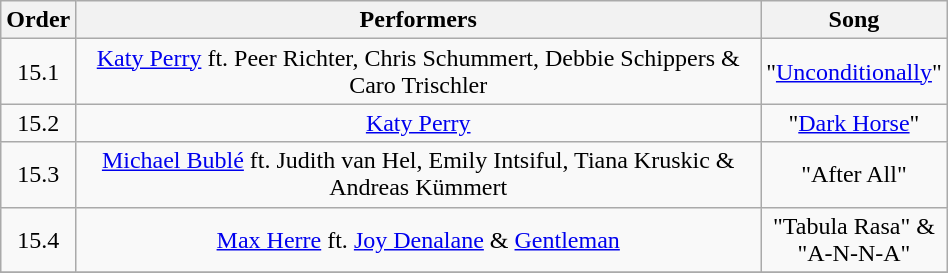<table class="wikitable" style="text-align:center; width:50%;">
<tr>
<th>Order</th>
<th>Performers</th>
<th>Song</th>
</tr>
<tr>
<td>15.1</td>
<td><a href='#'>Katy Perry</a> ft. Peer Richter, Chris Schummert, Debbie Schippers & Caro Trischler</td>
<td>"<a href='#'>Unconditionally</a>"</td>
</tr>
<tr>
<td>15.2</td>
<td><a href='#'>Katy Perry</a></td>
<td>"<a href='#'>Dark Horse</a>"</td>
</tr>
<tr>
<td>15.3</td>
<td><a href='#'>Michael Bublé</a> ft. Judith van Hel, Emily Intsiful, Tiana Kruskic & Andreas Kümmert</td>
<td>"After All"</td>
</tr>
<tr>
<td>15.4</td>
<td><a href='#'>Max Herre</a> ft. <a href='#'>Joy Denalane</a> & <a href='#'>Gentleman</a></td>
<td>"Tabula Rasa" &<br> "A-N-N-A"</td>
</tr>
<tr>
</tr>
</table>
